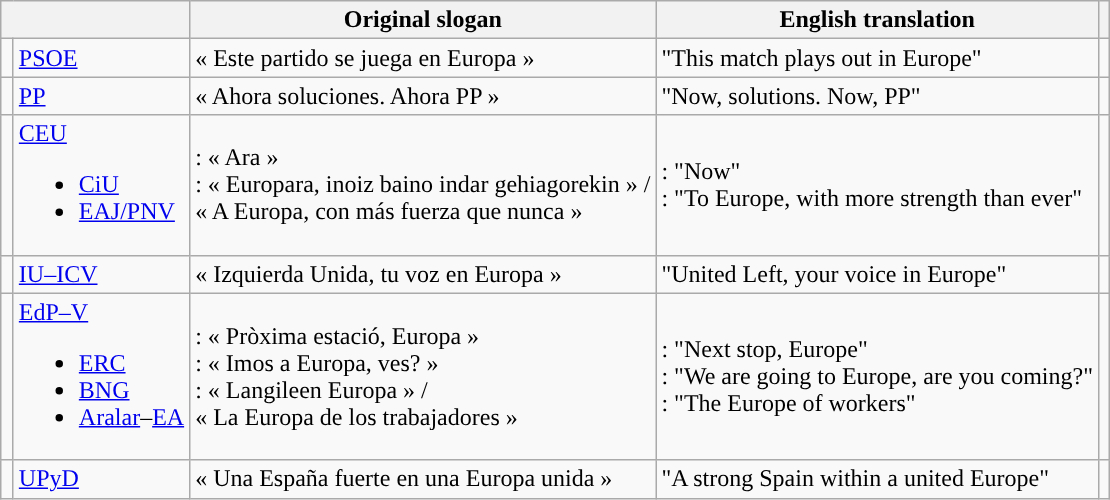<table class="wikitable" style="text-align:left;">
<tr>
<th style="text-align:left;" colspan="2"></th>
<th>Original slogan</th>
<th>English translation</th>
<th></th>
</tr>
<tr>
<td width="1" style="color:inherit;background:"></td>
<td><a href='#'>PSOE</a></td>
<td>« Este partido se juega en Europa »</td>
<td>"This match plays out in Europe"</td>
<td></td>
</tr>
<tr>
<td style="color:inherit;background:"></td>
<td><a href='#'>PP</a></td>
<td>« Ahora soluciones. Ahora PP »</td>
<td>"Now, solutions. Now, PP"</td>
<td></td>
</tr>
<tr>
<td style="color:inherit;background:"></td>
<td><a href='#'>CEU</a><br><ul><li><a href='#'>CiU</a></li><li><a href='#'>EAJ/PNV</a></li></ul></td>
<td>: « Ara »<br>: « Europara, inoiz baino indar gehiagorekin » /<br>« A Europa, con más fuerza que nunca »</td>
<td>: "Now"<br>: "To Europe, with more strength than ever"</td>
<td></td>
</tr>
<tr>
<td style="color:inherit;background:"></td>
<td><a href='#'>IU–ICV</a></td>
<td>« Izquierda Unida, tu voz en Europa »</td>
<td>"United Left, your voice in Europe"</td>
<td></td>
</tr>
<tr>
<td style="color:inherit;background:"></td>
<td><a href='#'>EdP–V</a><br><ul><li><a href='#'>ERC</a></li><li><a href='#'>BNG</a></li><li><a href='#'>Aralar</a>–<a href='#'>EA</a></li></ul></td>
<td>: « Pròxima estació, Europa »<br>: « Imos a Europa, ves? »<br>: « Langileen Europa » /<br>« La Europa de los trabajadores »</td>
<td>: "Next stop, Europe"<br>: "We are going to Europe, are you coming?"<br>: "The Europe of workers"</td>
<td><br><br></td>
</tr>
<tr>
<td style="color:inherit;background:"></td>
<td><a href='#'>UPyD</a></td>
<td>« Una España fuerte en una Europa unida »</td>
<td>"A strong Spain within a united Europe"</td>
<td></td>
</tr>
</table>
